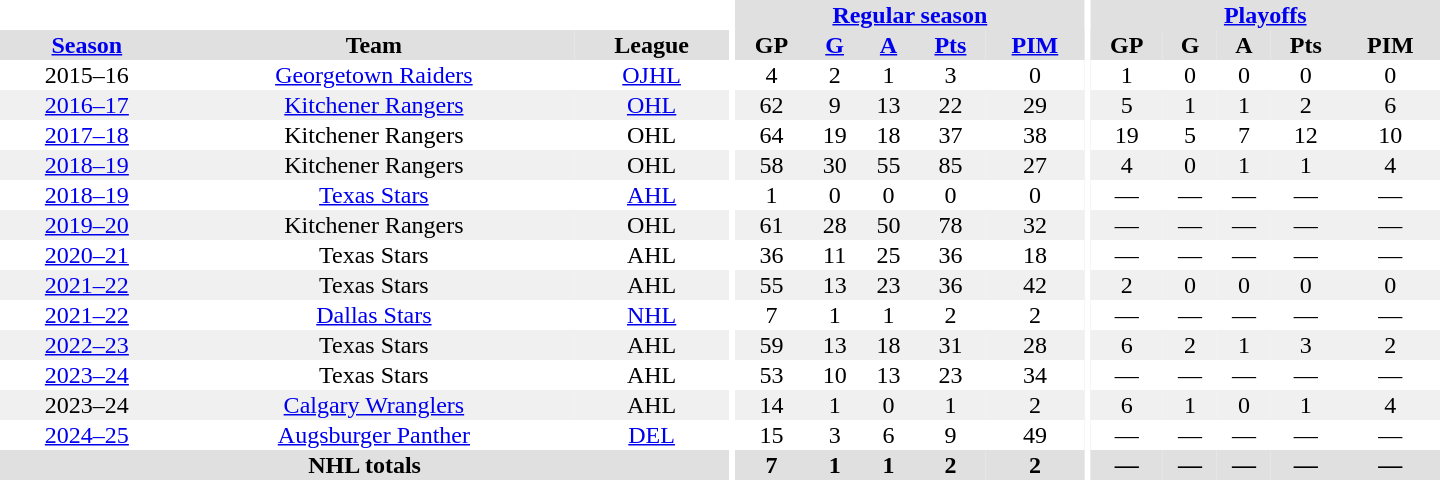<table border="0" cellpadding="1" cellspacing="0" style="text-align:center; width:60em">
<tr bgcolor="#e0e0e0">
<th colspan="3" bgcolor="#ffffff"></th>
<th rowspan="99" bgcolor="#ffffff"></th>
<th colspan="5"><a href='#'>Regular season</a></th>
<th rowspan="99" bgcolor="#ffffff"></th>
<th colspan="5"><a href='#'>Playoffs</a></th>
</tr>
<tr bgcolor="#e0e0e0">
<th><a href='#'>Season</a></th>
<th>Team</th>
<th>League</th>
<th>GP</th>
<th><a href='#'>G</a></th>
<th><a href='#'>A</a></th>
<th><a href='#'>Pts</a></th>
<th><a href='#'>PIM</a></th>
<th>GP</th>
<th>G</th>
<th>A</th>
<th>Pts</th>
<th>PIM</th>
</tr>
<tr>
<td>2015–16</td>
<td><a href='#'>Georgetown Raiders</a></td>
<td><a href='#'>OJHL</a></td>
<td>4</td>
<td>2</td>
<td>1</td>
<td>3</td>
<td>0</td>
<td>1</td>
<td>0</td>
<td>0</td>
<td>0</td>
<td>0</td>
</tr>
<tr bgcolor="#f0f0f0">
<td><a href='#'>2016–17</a></td>
<td><a href='#'>Kitchener Rangers</a></td>
<td><a href='#'>OHL</a></td>
<td>62</td>
<td>9</td>
<td>13</td>
<td>22</td>
<td>29</td>
<td>5</td>
<td>1</td>
<td>1</td>
<td>2</td>
<td>6</td>
</tr>
<tr>
<td><a href='#'>2017–18</a></td>
<td>Kitchener Rangers</td>
<td>OHL</td>
<td>64</td>
<td>19</td>
<td>18</td>
<td>37</td>
<td>38</td>
<td>19</td>
<td>5</td>
<td>7</td>
<td>12</td>
<td>10</td>
</tr>
<tr bgcolor="#f0f0f0">
<td><a href='#'>2018–19</a></td>
<td>Kitchener Rangers</td>
<td>OHL</td>
<td>58</td>
<td>30</td>
<td>55</td>
<td>85</td>
<td>27</td>
<td>4</td>
<td>0</td>
<td>1</td>
<td>1</td>
<td>4</td>
</tr>
<tr>
<td><a href='#'>2018–19</a></td>
<td><a href='#'>Texas Stars</a></td>
<td><a href='#'>AHL</a></td>
<td>1</td>
<td>0</td>
<td>0</td>
<td>0</td>
<td>0</td>
<td>—</td>
<td>—</td>
<td>—</td>
<td>—</td>
<td>—</td>
</tr>
<tr bgcolor="#f0f0f0">
<td><a href='#'>2019–20</a></td>
<td>Kitchener Rangers</td>
<td>OHL</td>
<td>61</td>
<td>28</td>
<td>50</td>
<td>78</td>
<td>32</td>
<td>—</td>
<td>—</td>
<td>—</td>
<td>—</td>
<td>—</td>
</tr>
<tr>
<td><a href='#'>2020–21</a></td>
<td>Texas Stars</td>
<td>AHL</td>
<td>36</td>
<td>11</td>
<td>25</td>
<td>36</td>
<td>18</td>
<td>—</td>
<td>—</td>
<td>—</td>
<td>—</td>
<td>—</td>
</tr>
<tr bgcolor="#f0f0f0">
<td><a href='#'>2021–22</a></td>
<td>Texas Stars</td>
<td>AHL</td>
<td>55</td>
<td>13</td>
<td>23</td>
<td>36</td>
<td>42</td>
<td>2</td>
<td>0</td>
<td>0</td>
<td>0</td>
<td>0</td>
</tr>
<tr>
<td><a href='#'>2021–22</a></td>
<td><a href='#'>Dallas Stars</a></td>
<td><a href='#'>NHL</a></td>
<td>7</td>
<td>1</td>
<td>1</td>
<td>2</td>
<td>2</td>
<td>—</td>
<td>—</td>
<td>—</td>
<td>—</td>
<td>—</td>
</tr>
<tr bgcolor="#f0f0f0">
<td><a href='#'>2022–23</a></td>
<td>Texas Stars</td>
<td>AHL</td>
<td>59</td>
<td>13</td>
<td>18</td>
<td>31</td>
<td>28</td>
<td>6</td>
<td>2</td>
<td>1</td>
<td>3</td>
<td>2</td>
</tr>
<tr>
<td><a href='#'>2023–24</a></td>
<td>Texas Stars</td>
<td>AHL</td>
<td>53</td>
<td>10</td>
<td>13</td>
<td>23</td>
<td>34</td>
<td>—</td>
<td>—</td>
<td>—</td>
<td>—</td>
<td>—</td>
</tr>
<tr bgcolor="#f0f0f0">
<td>2023–24</td>
<td><a href='#'>Calgary Wranglers</a></td>
<td>AHL</td>
<td>14</td>
<td>1</td>
<td>0</td>
<td>1</td>
<td>2</td>
<td>6</td>
<td>1</td>
<td>0</td>
<td>1</td>
<td>4</td>
</tr>
<tr>
<td><a href='#'>2024–25</a></td>
<td><a href='#'>Augsburger Panther</a></td>
<td><a href='#'>DEL</a></td>
<td>15</td>
<td>3</td>
<td>6</td>
<td>9</td>
<td>49</td>
<td>—</td>
<td>—</td>
<td>—</td>
<td>—</td>
<td>—</td>
</tr>
<tr bgcolor="#e0e0e0">
<th colspan="3">NHL totals</th>
<th>7</th>
<th>1</th>
<th>1</th>
<th>2</th>
<th>2</th>
<th>—</th>
<th>—</th>
<th>—</th>
<th>—</th>
<th>—</th>
</tr>
</table>
